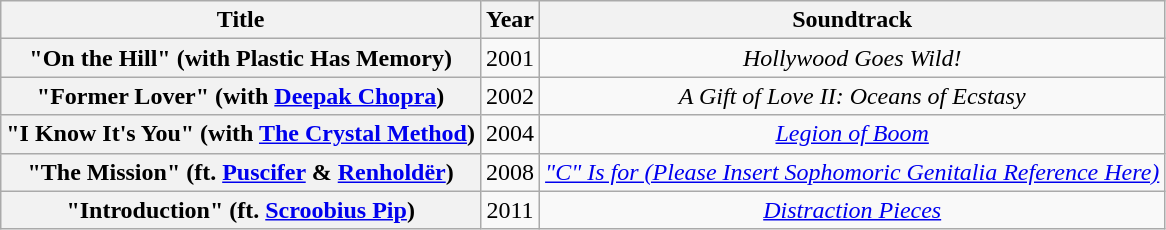<table class="wikitable plainrowheaders" style="text-align:center;">
<tr>
<th scope="col">Title</th>
<th scope="col">Year</th>
<th scope="col">Soundtrack</th>
</tr>
<tr>
<th scope="row">"On the Hill" (with Plastic Has Memory)</th>
<td>2001</td>
<td><em>Hollywood Goes Wild!</em></td>
</tr>
<tr>
<th scope="row">"Former Lover" (with <a href='#'>Deepak Chopra</a>)</th>
<td>2002</td>
<td><em>A Gift of Love II: Oceans of Ecstasy</em></td>
</tr>
<tr>
<th scope="row">"I Know It's You" (with <a href='#'>The Crystal Method</a>)</th>
<td>2004</td>
<td><em><a href='#'>Legion of Boom</a></em></td>
</tr>
<tr>
<th scope="row">"The Mission" (ft. <a href='#'>Puscifer</a> & <a href='#'>Renholdër</a>)</th>
<td>2008</td>
<td><em><a href='#'>"C" Is for (Please Insert Sophomoric Genitalia Reference Here)</a></em></td>
</tr>
<tr>
<th scope="row">"Introduction" (ft. <a href='#'>Scroobius Pip</a>)</th>
<td>2011</td>
<td><em><a href='#'>Distraction Pieces</a></em></td>
</tr>
</table>
